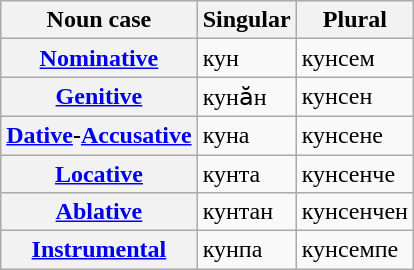<table class="wikitable">
<tr>
<th>Noun case</th>
<th>Singular</th>
<th>Plural</th>
</tr>
<tr>
<th><a href='#'>Nominative</a></th>
<td>кун</td>
<td>кунсем</td>
</tr>
<tr>
<th><a href='#'>Genitive</a></th>
<td>кунӑн</td>
<td>кунсен</td>
</tr>
<tr>
<th><a href='#'>Dative</a>-<a href='#'>Accusative</a></th>
<td>куна</td>
<td>кунсене</td>
</tr>
<tr>
<th><a href='#'>Locative</a></th>
<td>кунта</td>
<td>кунсенче</td>
</tr>
<tr>
<th><a href='#'>Ablative</a></th>
<td>кунтан</td>
<td>кунсенчен</td>
</tr>
<tr>
<th><a href='#'>Instrumental</a></th>
<td>кунпа</td>
<td>кунсемпе</td>
</tr>
</table>
